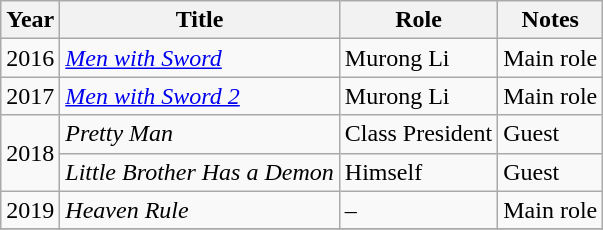<table class="wikitable">
<tr>
<th>Year</th>
<th>Title</th>
<th>Role</th>
<th class="unsortable">Notes</th>
</tr>
<tr>
<td>2016</td>
<td><em><a href='#'>Men with Sword</a></em></td>
<td>Murong Li</td>
<td>Main role</td>
</tr>
<tr>
<td>2017</td>
<td><em><a href='#'>Men with Sword 2</a></em></td>
<td>Murong Li</td>
<td>Main role</td>
</tr>
<tr>
<td rowspan=2>2018</td>
<td><em>Pretty Man</em></td>
<td>Class President</td>
<td>Guest</td>
</tr>
<tr>
<td><em>Little Brother Has a Demon</em></td>
<td>Himself</td>
<td>Guest</td>
</tr>
<tr>
<td>2019</td>
<td><em>Heaven Rule</em></td>
<td>–</td>
<td>Main role</td>
</tr>
<tr>
</tr>
</table>
